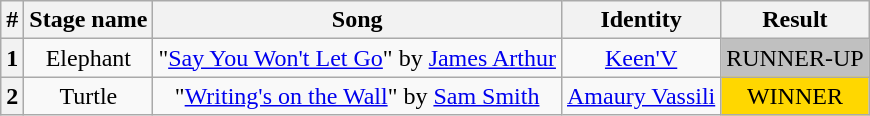<table class="wikitable plainrowheaders" style="text-align: center;">
<tr>
<th>#</th>
<th>Stage name</th>
<th>Song</th>
<th>Identity</th>
<th>Result</th>
</tr>
<tr>
<th>1</th>
<td>Elephant</td>
<td>"<a href='#'>Say You Won't Let Go</a>" by <a href='#'>James Arthur</a></td>
<td><a href='#'>Keen'V</a></td>
<td bgcolor="silver">RUNNER-UP</td>
</tr>
<tr>
<th>2</th>
<td>Turtle</td>
<td>"<a href='#'>Writing's on the Wall</a>" by <a href='#'>Sam Smith</a></td>
<td><a href='#'>Amaury Vassili</a></td>
<td bgcolor="gold">WINNER</td>
</tr>
</table>
